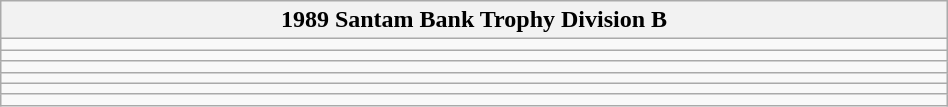<table class="wikitable" width=50%>
<tr>
<th>1989 Santam Bank Trophy Division B</th>
</tr>
<tr>
<td></td>
</tr>
<tr>
<td></td>
</tr>
<tr>
<td></td>
</tr>
<tr>
<td></td>
</tr>
<tr>
<td></td>
</tr>
<tr>
<td></td>
</tr>
</table>
